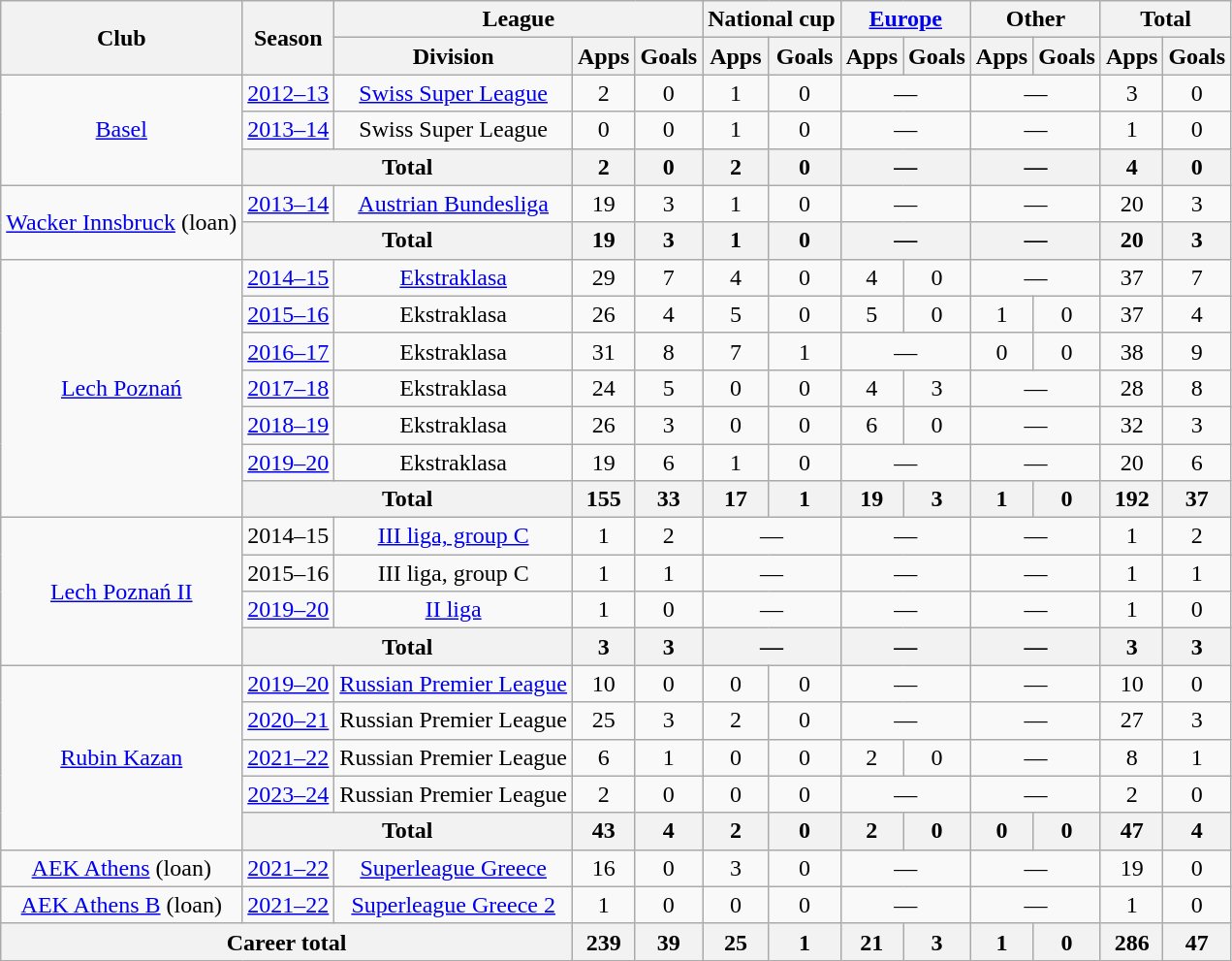<table class="wikitable" style="text-align: center">
<tr>
<th rowspan="2">Club</th>
<th rowspan="2">Season</th>
<th colspan="3">League</th>
<th colspan="2">National cup</th>
<th colspan="2"><a href='#'>Europe</a></th>
<th colspan="2">Other</th>
<th colspan="2">Total</th>
</tr>
<tr>
<th>Division</th>
<th>Apps</th>
<th>Goals</th>
<th>Apps</th>
<th>Goals</th>
<th>Apps</th>
<th>Goals</th>
<th>Apps</th>
<th>Goals</th>
<th>Apps</th>
<th>Goals</th>
</tr>
<tr>
<td rowspan="3"><a href='#'>Basel</a></td>
<td><a href='#'>2012–13</a></td>
<td><a href='#'>Swiss Super League</a></td>
<td>2</td>
<td>0</td>
<td>1</td>
<td>0</td>
<td colspan="2">—</td>
<td colspan="2">—</td>
<td>3</td>
<td>0</td>
</tr>
<tr>
<td><a href='#'>2013–14</a></td>
<td>Swiss Super League</td>
<td>0</td>
<td>0</td>
<td>1</td>
<td>0</td>
<td colspan="2">—</td>
<td colspan="2">—</td>
<td>1</td>
<td>0</td>
</tr>
<tr>
<th colspan="2">Total</th>
<th>2</th>
<th>0</th>
<th>2</th>
<th>0</th>
<th colspan="2">—</th>
<th colspan="2">—</th>
<th>4</th>
<th>0</th>
</tr>
<tr>
<td rowspan="2"><a href='#'>Wacker Innsbruck</a> (loan)</td>
<td><a href='#'>2013–14</a></td>
<td><a href='#'>Austrian Bundesliga</a></td>
<td>19</td>
<td>3</td>
<td>1</td>
<td>0</td>
<td colspan="2">—</td>
<td colspan="2">—</td>
<td>20</td>
<td>3</td>
</tr>
<tr>
<th colspan="2">Total</th>
<th>19</th>
<th>3</th>
<th>1</th>
<th>0</th>
<th colspan="2">—</th>
<th colspan="2">—</th>
<th>20</th>
<th>3</th>
</tr>
<tr>
<td rowspan="7"><a href='#'>Lech Poznań</a></td>
<td><a href='#'>2014–15</a></td>
<td><a href='#'>Ekstraklasa</a></td>
<td>29</td>
<td>7</td>
<td>4</td>
<td>0</td>
<td>4</td>
<td>0</td>
<td colspan="2">—</td>
<td>37</td>
<td>7</td>
</tr>
<tr>
<td><a href='#'>2015–16</a></td>
<td>Ekstraklasa</td>
<td>26</td>
<td>4</td>
<td>5</td>
<td>0</td>
<td>5</td>
<td>0</td>
<td>1</td>
<td>0</td>
<td>37</td>
<td>4</td>
</tr>
<tr>
<td><a href='#'>2016–17</a></td>
<td>Ekstraklasa</td>
<td>31</td>
<td>8</td>
<td>7</td>
<td>1</td>
<td colspan="2">—</td>
<td>0</td>
<td>0</td>
<td>38</td>
<td>9</td>
</tr>
<tr>
<td><a href='#'>2017–18</a></td>
<td>Ekstraklasa</td>
<td>24</td>
<td>5</td>
<td>0</td>
<td>0</td>
<td>4</td>
<td>3</td>
<td colspan="2">—</td>
<td>28</td>
<td>8</td>
</tr>
<tr>
<td><a href='#'>2018–19</a></td>
<td>Ekstraklasa</td>
<td>26</td>
<td>3</td>
<td>0</td>
<td>0</td>
<td>6</td>
<td>0</td>
<td colspan="2">—</td>
<td>32</td>
<td>3</td>
</tr>
<tr>
<td><a href='#'>2019–20</a></td>
<td>Ekstraklasa</td>
<td>19</td>
<td>6</td>
<td>1</td>
<td>0</td>
<td colspan="2">—</td>
<td colspan="2">—</td>
<td>20</td>
<td>6</td>
</tr>
<tr>
<th colspan="2">Total</th>
<th>155</th>
<th>33</th>
<th>17</th>
<th>1</th>
<th>19</th>
<th>3</th>
<th>1</th>
<th>0</th>
<th>192</th>
<th>37</th>
</tr>
<tr>
<td rowspan="4"><a href='#'>Lech Poznań II</a></td>
<td>2014–15</td>
<td><a href='#'>III liga, group C</a></td>
<td>1</td>
<td>2</td>
<td colspan="2">—</td>
<td colspan="2">—</td>
<td colspan="2">—</td>
<td>1</td>
<td>2</td>
</tr>
<tr>
<td>2015–16</td>
<td>III liga, group C</td>
<td>1</td>
<td>1</td>
<td colspan="2">—</td>
<td colspan="2">—</td>
<td colspan="2">—</td>
<td>1</td>
<td>1</td>
</tr>
<tr>
<td><a href='#'>2019–20</a></td>
<td><a href='#'>II liga</a></td>
<td>1</td>
<td>0</td>
<td colspan="2">—</td>
<td colspan="2">—</td>
<td colspan="2">—</td>
<td>1</td>
<td>0</td>
</tr>
<tr>
<th colspan="2">Total</th>
<th>3</th>
<th>3</th>
<th colspan="2">—</th>
<th colspan="2">—</th>
<th colspan="2">—</th>
<th>3</th>
<th>3</th>
</tr>
<tr>
<td rowspan="5"><a href='#'>Rubin Kazan</a></td>
<td><a href='#'>2019–20</a></td>
<td><a href='#'>Russian Premier League</a></td>
<td>10</td>
<td>0</td>
<td>0</td>
<td>0</td>
<td colspan="2">—</td>
<td colspan="2">—</td>
<td>10</td>
<td>0</td>
</tr>
<tr>
<td><a href='#'>2020–21</a></td>
<td>Russian Premier League</td>
<td>25</td>
<td>3</td>
<td>2</td>
<td>0</td>
<td colspan="2">—</td>
<td colspan="2">—</td>
<td>27</td>
<td>3</td>
</tr>
<tr>
<td><a href='#'>2021–22</a></td>
<td>Russian Premier League</td>
<td>6</td>
<td>1</td>
<td>0</td>
<td>0</td>
<td>2</td>
<td>0</td>
<td colspan="2">—</td>
<td>8</td>
<td>1</td>
</tr>
<tr>
<td><a href='#'>2023–24</a></td>
<td>Russian Premier League</td>
<td>2</td>
<td>0</td>
<td>0</td>
<td>0</td>
<td colspan="2">—</td>
<td colspan="2">—</td>
<td>2</td>
<td>0</td>
</tr>
<tr>
<th colspan="2">Total</th>
<th>43</th>
<th>4</th>
<th>2</th>
<th>0</th>
<th>2</th>
<th>0</th>
<th>0</th>
<th>0</th>
<th>47</th>
<th>4</th>
</tr>
<tr>
<td><a href='#'>AEK Athens</a> (loan)</td>
<td><a href='#'>2021–22</a></td>
<td><a href='#'>Superleague Greece</a></td>
<td>16</td>
<td>0</td>
<td>3</td>
<td>0</td>
<td colspan="2">—</td>
<td colspan="2">—</td>
<td>19</td>
<td>0</td>
</tr>
<tr>
<td><a href='#'>AEK Athens B</a> (loan)</td>
<td><a href='#'>2021–22</a></td>
<td><a href='#'>Superleague Greece 2</a></td>
<td>1</td>
<td>0</td>
<td>0</td>
<td>0</td>
<td colspan="2">—</td>
<td colspan="2">—</td>
<td>1</td>
<td>0</td>
</tr>
<tr>
<th colspan="3">Career total</th>
<th>239</th>
<th>39</th>
<th>25</th>
<th>1</th>
<th>21</th>
<th>3</th>
<th>1</th>
<th>0</th>
<th>286</th>
<th>47</th>
</tr>
</table>
